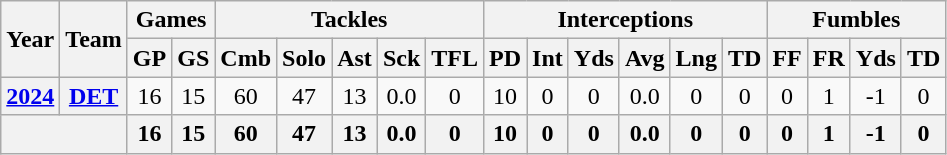<table class="wikitable" style="text-align:center;">
<tr>
<th rowspan="2">Year</th>
<th rowspan="2">Team</th>
<th colspan="2">Games</th>
<th colspan="5">Tackles</th>
<th colspan="6">Interceptions</th>
<th colspan="4">Fumbles</th>
</tr>
<tr>
<th>GP</th>
<th>GS</th>
<th>Cmb</th>
<th>Solo</th>
<th>Ast</th>
<th>Sck</th>
<th>TFL</th>
<th>PD</th>
<th>Int</th>
<th>Yds</th>
<th>Avg</th>
<th>Lng</th>
<th>TD</th>
<th>FF</th>
<th>FR</th>
<th>Yds</th>
<th>TD</th>
</tr>
<tr>
<th><a href='#'>2024</a></th>
<th><a href='#'>DET</a></th>
<td>16</td>
<td>15</td>
<td>60</td>
<td>47</td>
<td>13</td>
<td>0.0</td>
<td>0</td>
<td>10</td>
<td>0</td>
<td>0</td>
<td>0.0</td>
<td>0</td>
<td>0</td>
<td>0</td>
<td>1</td>
<td>-1</td>
<td>0</td>
</tr>
<tr>
<th colspan="2"></th>
<th>16</th>
<th>15</th>
<th>60</th>
<th>47</th>
<th>13</th>
<th>0.0</th>
<th>0</th>
<th>10</th>
<th>0</th>
<th>0</th>
<th>0.0</th>
<th>0</th>
<th>0</th>
<th>0</th>
<th>1</th>
<th>-1</th>
<th>0</th>
</tr>
</table>
